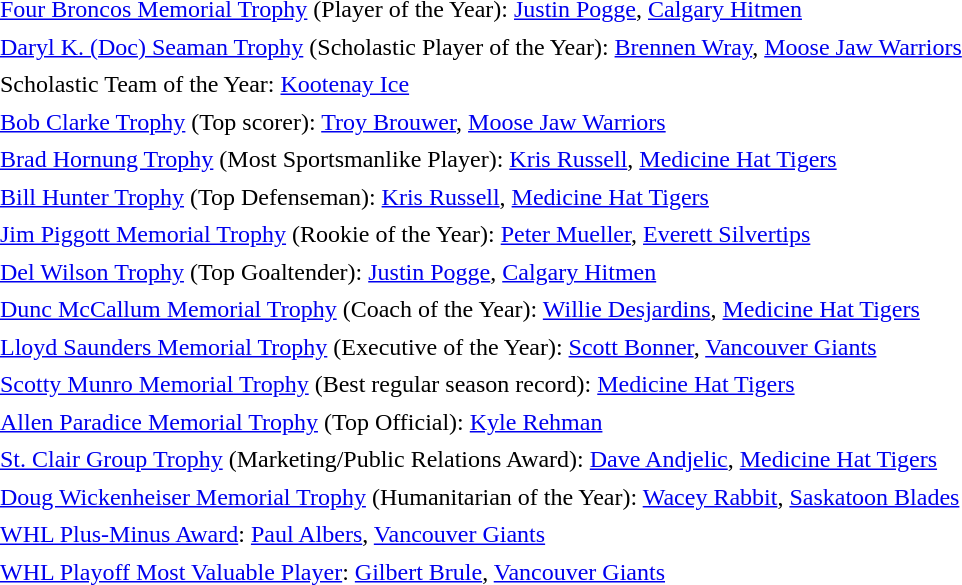<table cellpadding="3" cellspacing="1">
<tr>
<td><a href='#'>Four Broncos Memorial Trophy</a> (Player of the Year): <a href='#'>Justin Pogge</a>, <a href='#'>Calgary Hitmen</a></td>
</tr>
<tr>
<td><a href='#'>Daryl K. (Doc) Seaman Trophy</a> (Scholastic Player of the Year): <a href='#'>Brennen Wray</a>, <a href='#'>Moose Jaw Warriors</a></td>
</tr>
<tr>
<td>Scholastic Team of the Year: <a href='#'>Kootenay Ice</a></td>
</tr>
<tr>
<td><a href='#'>Bob Clarke Trophy</a> (Top scorer): <a href='#'>Troy Brouwer</a>, <a href='#'>Moose Jaw Warriors</a></td>
</tr>
<tr>
<td><a href='#'>Brad Hornung Trophy</a> (Most Sportsmanlike Player): <a href='#'>Kris Russell</a>, <a href='#'>Medicine Hat Tigers</a></td>
</tr>
<tr>
<td><a href='#'>Bill Hunter Trophy</a> (Top Defenseman): <a href='#'>Kris Russell</a>, <a href='#'>Medicine Hat Tigers</a></td>
</tr>
<tr>
<td><a href='#'>Jim Piggott Memorial Trophy</a> (Rookie of the Year): <a href='#'>Peter Mueller</a>, <a href='#'>Everett Silvertips</a></td>
</tr>
<tr>
<td><a href='#'>Del Wilson Trophy</a> (Top Goaltender): <a href='#'>Justin Pogge</a>, <a href='#'>Calgary Hitmen</a></td>
</tr>
<tr>
<td><a href='#'>Dunc McCallum Memorial Trophy</a> (Coach of the Year): <a href='#'>Willie Desjardins</a>, <a href='#'>Medicine Hat Tigers</a></td>
</tr>
<tr>
<td><a href='#'>Lloyd Saunders Memorial Trophy</a> (Executive of the Year): <a href='#'>Scott Bonner</a>, <a href='#'>Vancouver Giants</a></td>
</tr>
<tr>
<td><a href='#'>Scotty Munro Memorial Trophy</a> (Best regular season record): <a href='#'>Medicine Hat Tigers</a></td>
</tr>
<tr>
<td><a href='#'>Allen Paradice Memorial Trophy</a> (Top Official): <a href='#'>Kyle Rehman</a></td>
</tr>
<tr>
<td><a href='#'>St. Clair Group Trophy</a> (Marketing/Public Relations Award): <a href='#'>Dave Andjelic</a>, <a href='#'>Medicine Hat Tigers</a></td>
</tr>
<tr>
<td><a href='#'>Doug Wickenheiser Memorial Trophy</a> (Humanitarian of the Year): <a href='#'>Wacey Rabbit</a>, <a href='#'>Saskatoon Blades</a></td>
</tr>
<tr>
<td><a href='#'>WHL Plus-Minus Award</a>: <a href='#'>Paul Albers</a>, <a href='#'>Vancouver Giants</a></td>
</tr>
<tr>
<td><a href='#'>WHL Playoff Most Valuable Player</a>: <a href='#'>Gilbert Brule</a>, <a href='#'>Vancouver Giants</a></td>
</tr>
</table>
